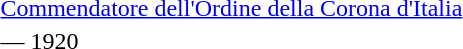<table>
<tr>
<td rowspan=2 style="width:60px; vertical-align:top;"></td>
<td><a href='#'>Commendatore dell'Ordine della Corona d'Italia</a></td>
</tr>
<tr>
<td>— 1920</td>
</tr>
</table>
